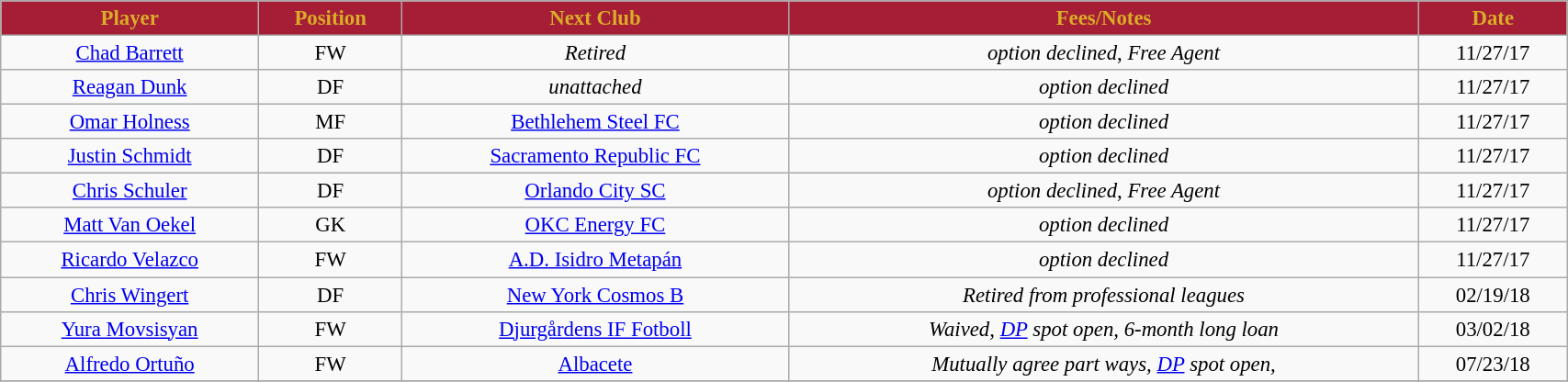<table class="wikitable sortable" style="width:90%; text-align:center; font-size:95%;">
<tr>
<th style="background:#A51E36; color:#DAAC27; text-align:center;"><strong>Player </strong></th>
<th style="background:#A51E36; color:#DAAC27; text-align:center;"><strong>Position </strong></th>
<th style="background:#A51E36; color:#DAAC27; text-align:center;"><strong>Next Club</strong></th>
<th style="background:#A51E36; color:#DAAC27; text-align:center;"><strong>Fees/Notes </strong></th>
<th style="background:#A51E36; color:#DAAC27; text-align:center;"><strong>Date</strong></th>
</tr>
<tr>
<td> <a href='#'>Chad Barrett</a></td>
<td>FW</td>
<td><em>Retired</em></td>
<td><em>option declined</em>, <em>Free Agent</em></td>
<td>11/27/17</td>
</tr>
<tr>
<td> <a href='#'>Reagan Dunk</a></td>
<td>DF</td>
<td><em>unattached</em></td>
<td><em>option declined</em></td>
<td>11/27/17</td>
</tr>
<tr>
<td> <a href='#'>Omar Holness</a></td>
<td>MF</td>
<td> <a href='#'>Bethlehem Steel FC</a></td>
<td><em>option declined</em></td>
<td>11/27/17</td>
</tr>
<tr>
<td> <a href='#'>Justin Schmidt</a></td>
<td>DF</td>
<td> <a href='#'>Sacramento Republic FC</a></td>
<td><em>option declined</em></td>
<td>11/27/17</td>
</tr>
<tr>
<td> <a href='#'>Chris Schuler</a></td>
<td>DF</td>
<td> <a href='#'>Orlando City SC</a></td>
<td><em>option declined</em>, <em>Free Agent</em></td>
<td>11/27/17</td>
</tr>
<tr>
<td> <a href='#'>Matt Van Oekel</a></td>
<td>GK</td>
<td> <a href='#'>OKC Energy FC</a></td>
<td><em>option declined</em></td>
<td>11/27/17</td>
</tr>
<tr>
<td> <a href='#'>Ricardo Velazco</a></td>
<td>FW</td>
<td> <a href='#'>A.D. Isidro Metapán</a></td>
<td><em>option declined</em></td>
<td>11/27/17</td>
</tr>
<tr>
<td> <a href='#'>Chris Wingert</a></td>
<td>DF</td>
<td> <a href='#'>New York Cosmos B</a></td>
<td><em>Retired from professional leagues</em></td>
<td>02/19/18</td>
</tr>
<tr>
<td> <a href='#'>Yura Movsisyan</a></td>
<td>FW</td>
<td> <a href='#'>Djurgårdens IF Fotboll</a></td>
<td><em>Waived, <a href='#'>DP</a> spot open, </em>  <em>6-month long loan</em></td>
<td>03/02/18</td>
</tr>
<tr>
<td> <a href='#'>Alfredo Ortuño</a></td>
<td>FW</td>
<td> <a href='#'>Albacete</a></td>
<td><em>Mutually agree part ways, <a href='#'>DP</a> spot open, </em> </td>
<td>07/23/18</td>
</tr>
<tr>
</tr>
</table>
